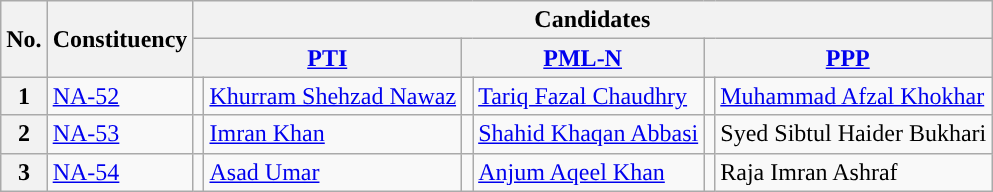<table class="wikitable sortable">
<tr>
<th rowspan="2">No.</th>
<th rowspan="2">Constituency</th>
<th colspan="6">Candidates</th>
</tr>
<tr>
<th colspan="2"><a href='#'>PTI</a></th>
<th colspan="2"><a href='#'>PML-N</a></th>
<th colspan="2"><a href='#'>PPP</a></th>
</tr>
<tr>
<th>1</th>
<td><a href='#'>NA-52</a></td>
<td style="background:"></td>
<td><a href='#'>Khurram Shehzad Nawaz</a></td>
<td style="background:"></td>
<td><a href='#'>Tariq Fazal Chaudhry</a></td>
<td style="background:"></td>
<td><a href='#'>Muhammad Afzal Khokhar</a></td>
</tr>
<tr>
<th>2</th>
<td><a href='#'>NA-53</a></td>
<td style="background:"></td>
<td><a href='#'>Imran Khan</a></td>
<td style="background:"></td>
<td><a href='#'>Shahid Khaqan Abbasi</a></td>
<td style="background:"></td>
<td>Syed Sibtul Haider Bukhari</td>
</tr>
<tr>
<th>3</th>
<td><a href='#'>NA-54</a></td>
<td style="background:"></td>
<td><a href='#'>Asad Umar</a></td>
<td style="background:"></td>
<td><a href='#'>Anjum Aqeel Khan</a></td>
<td style="background:"></td>
<td>Raja Imran Ashraf</td>
</tr>
</table>
